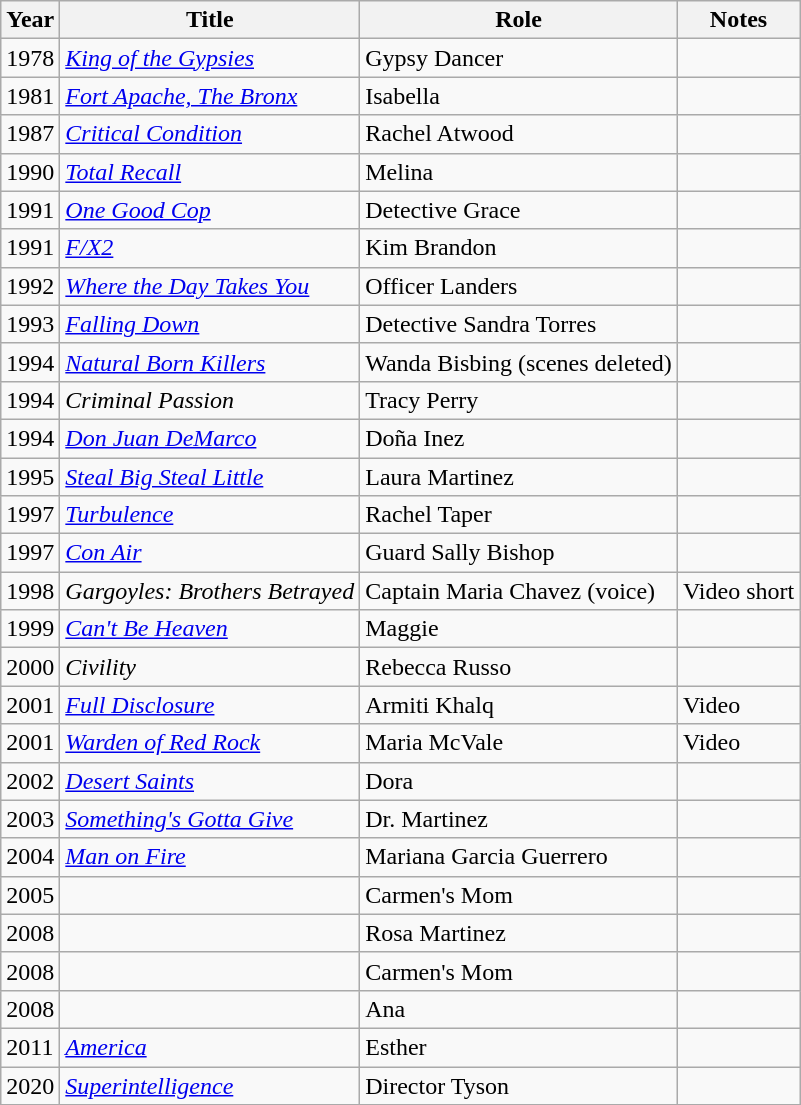<table class="wikitable sortable">
<tr>
<th>Year</th>
<th>Title</th>
<th>Role</th>
<th class="unsortable">Notes</th>
</tr>
<tr>
<td>1978</td>
<td><em><a href='#'>King of the Gypsies</a></em></td>
<td>Gypsy Dancer</td>
<td></td>
</tr>
<tr>
<td>1981</td>
<td><em><a href='#'>Fort Apache, The Bronx</a></em></td>
<td>Isabella</td>
<td></td>
</tr>
<tr>
<td>1987</td>
<td><em><a href='#'>Critical Condition</a></em></td>
<td>Rachel Atwood</td>
<td></td>
</tr>
<tr>
<td>1990</td>
<td><em><a href='#'>Total Recall</a></em></td>
<td>Melina</td>
<td></td>
</tr>
<tr>
<td>1991</td>
<td><em><a href='#'>One Good Cop</a></em></td>
<td>Detective Grace</td>
<td></td>
</tr>
<tr>
<td>1991</td>
<td><em><a href='#'>F/X2</a></em></td>
<td>Kim Brandon</td>
<td></td>
</tr>
<tr>
<td>1992</td>
<td><em><a href='#'>Where the Day Takes You</a></em></td>
<td>Officer Landers</td>
<td></td>
</tr>
<tr>
<td>1993</td>
<td><em><a href='#'>Falling Down</a></em></td>
<td>Detective Sandra Torres</td>
<td></td>
</tr>
<tr>
<td>1994</td>
<td><em><a href='#'>Natural Born Killers</a></em></td>
<td>Wanda Bisbing (scenes deleted)</td>
<td></td>
</tr>
<tr>
<td>1994</td>
<td><em>Criminal Passion</em></td>
<td>Tracy Perry</td>
<td></td>
</tr>
<tr>
<td>1994</td>
<td><em><a href='#'>Don Juan DeMarco</a></em></td>
<td>Doña Inez</td>
<td></td>
</tr>
<tr>
<td>1995</td>
<td><em><a href='#'>Steal Big Steal Little</a></em></td>
<td>Laura Martinez</td>
<td></td>
</tr>
<tr>
<td>1997</td>
<td><em><a href='#'>Turbulence</a></em></td>
<td>Rachel Taper</td>
<td></td>
</tr>
<tr>
<td>1997</td>
<td><em><a href='#'>Con Air</a></em></td>
<td>Guard Sally Bishop</td>
<td></td>
</tr>
<tr>
<td>1998</td>
<td><em>Gargoyles: Brothers Betrayed</em></td>
<td>Captain Maria Chavez (voice)</td>
<td>Video short</td>
</tr>
<tr>
<td>1999</td>
<td><em><a href='#'>Can't Be Heaven</a></em></td>
<td>Maggie</td>
<td></td>
</tr>
<tr>
<td>2000</td>
<td><em>Civility</em></td>
<td>Rebecca Russo</td>
<td></td>
</tr>
<tr>
<td>2001</td>
<td><em><a href='#'>Full Disclosure</a></em></td>
<td>Armiti Khalq</td>
<td>Video</td>
</tr>
<tr>
<td>2001</td>
<td><em><a href='#'>Warden of Red Rock</a></em></td>
<td>Maria McVale</td>
<td>Video</td>
</tr>
<tr>
<td>2002</td>
<td><em><a href='#'>Desert Saints</a></em></td>
<td>Dora</td>
<td></td>
</tr>
<tr>
<td>2003</td>
<td><em><a href='#'>Something's Gotta Give</a></em></td>
<td>Dr. Martinez</td>
<td></td>
</tr>
<tr>
<td>2004</td>
<td><em><a href='#'>Man on Fire</a></em></td>
<td>Mariana Garcia Guerrero</td>
<td></td>
</tr>
<tr>
<td>2005</td>
<td><em></em></td>
<td>Carmen's Mom</td>
<td></td>
</tr>
<tr>
<td>2008</td>
<td><em></em></td>
<td>Rosa Martinez</td>
<td></td>
</tr>
<tr>
<td>2008</td>
<td><em></em></td>
<td>Carmen's Mom</td>
<td></td>
</tr>
<tr>
<td>2008</td>
<td><em></em></td>
<td>Ana</td>
<td></td>
</tr>
<tr>
<td>2011</td>
<td><em><a href='#'>America</a></em></td>
<td>Esther</td>
<td></td>
</tr>
<tr>
<td>2020</td>
<td><em><a href='#'>Superintelligence</a></em></td>
<td>Director Tyson</td>
<td></td>
</tr>
</table>
